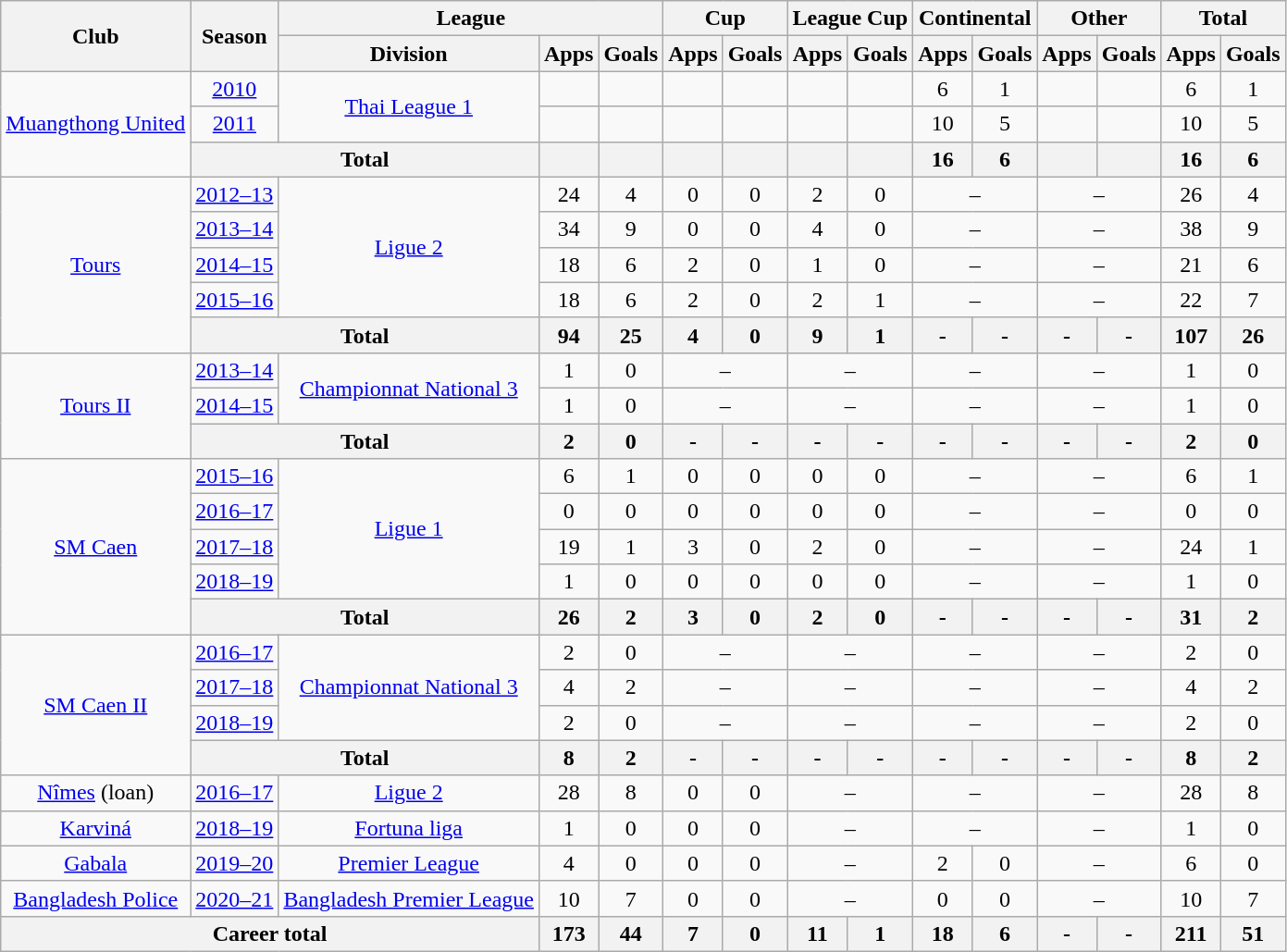<table class="wikitable" style="text-align:center">
<tr>
<th rowspan="2">Club</th>
<th rowspan="2">Season</th>
<th colspan="3">League</th>
<th colspan="2">Cup</th>
<th colspan="2">League Cup</th>
<th colspan="2">Continental</th>
<th colspan="2">Other</th>
<th colspan="2">Total</th>
</tr>
<tr>
<th>Division</th>
<th>Apps</th>
<th>Goals</th>
<th>Apps</th>
<th>Goals</th>
<th>Apps</th>
<th>Goals</th>
<th>Apps</th>
<th>Goals</th>
<th>Apps</th>
<th>Goals</th>
<th>Apps</th>
<th>Goals</th>
</tr>
<tr>
<td rowspan="3"><a href='#'>Muangthong United</a></td>
<td><a href='#'>2010</a></td>
<td rowspan="2"><a href='#'>Thai League 1</a></td>
<td></td>
<td></td>
<td></td>
<td></td>
<td></td>
<td></td>
<td>6</td>
<td>1</td>
<td></td>
<td></td>
<td>6</td>
<td>1</td>
</tr>
<tr>
<td><a href='#'>2011</a></td>
<td></td>
<td></td>
<td></td>
<td></td>
<td></td>
<td></td>
<td>10</td>
<td>5</td>
<td></td>
<td></td>
<td>10</td>
<td>5</td>
</tr>
<tr>
<th colspan="2">Total</th>
<th></th>
<th></th>
<th></th>
<th></th>
<th></th>
<th></th>
<th>16</th>
<th>6</th>
<th></th>
<th></th>
<th>16</th>
<th>6</th>
</tr>
<tr>
<td rowspan="5"><a href='#'>Tours</a></td>
<td><a href='#'>2012–13</a></td>
<td rowspan="4"><a href='#'>Ligue 2</a></td>
<td>24</td>
<td>4</td>
<td>0</td>
<td>0</td>
<td>2</td>
<td>0</td>
<td colspan="2">–</td>
<td colspan="2">–</td>
<td>26</td>
<td>4</td>
</tr>
<tr>
<td><a href='#'>2013–14</a></td>
<td>34</td>
<td>9</td>
<td>0</td>
<td>0</td>
<td>4</td>
<td>0</td>
<td colspan="2">–</td>
<td colspan="2">–</td>
<td>38</td>
<td>9</td>
</tr>
<tr>
<td><a href='#'>2014–15</a></td>
<td>18</td>
<td>6</td>
<td>2</td>
<td>0</td>
<td>1</td>
<td>0</td>
<td colspan="2">–</td>
<td colspan="2">–</td>
<td>21</td>
<td>6</td>
</tr>
<tr>
<td><a href='#'>2015–16</a></td>
<td>18</td>
<td>6</td>
<td>2</td>
<td>0</td>
<td>2</td>
<td>1</td>
<td colspan="2">–</td>
<td colspan="2">–</td>
<td>22</td>
<td>7</td>
</tr>
<tr>
<th colspan="2">Total</th>
<th>94</th>
<th>25</th>
<th>4</th>
<th>0</th>
<th>9</th>
<th>1</th>
<th>-</th>
<th>-</th>
<th>-</th>
<th>-</th>
<th>107</th>
<th>26</th>
</tr>
<tr>
<td rowspan="3"><a href='#'>Tours II</a></td>
<td><a href='#'>2013–14</a></td>
<td rowspan="2"><a href='#'>Championnat National 3</a></td>
<td>1</td>
<td>0</td>
<td colspan="2">–</td>
<td colspan="2">–</td>
<td colspan="2">–</td>
<td colspan="2">–</td>
<td>1</td>
<td>0</td>
</tr>
<tr>
<td><a href='#'>2014–15</a></td>
<td>1</td>
<td>0</td>
<td colspan="2">–</td>
<td colspan="2">–</td>
<td colspan="2">–</td>
<td colspan="2">–</td>
<td>1</td>
<td>0</td>
</tr>
<tr>
<th colspan="2">Total</th>
<th>2</th>
<th>0</th>
<th>-</th>
<th>-</th>
<th>-</th>
<th>-</th>
<th>-</th>
<th>-</th>
<th>-</th>
<th>-</th>
<th>2</th>
<th>0</th>
</tr>
<tr>
<td rowspan="5"><a href='#'>SM Caen</a></td>
<td><a href='#'>2015–16</a></td>
<td rowspan="4"><a href='#'>Ligue 1</a></td>
<td>6</td>
<td>1</td>
<td>0</td>
<td>0</td>
<td>0</td>
<td>0</td>
<td colspan="2">–</td>
<td colspan="2">–</td>
<td>6</td>
<td>1</td>
</tr>
<tr>
<td><a href='#'>2016–17</a></td>
<td>0</td>
<td>0</td>
<td>0</td>
<td>0</td>
<td>0</td>
<td>0</td>
<td colspan="2">–</td>
<td colspan="2">–</td>
<td>0</td>
<td>0</td>
</tr>
<tr>
<td><a href='#'>2017–18</a></td>
<td>19</td>
<td>1</td>
<td>3</td>
<td>0</td>
<td>2</td>
<td>0</td>
<td colspan="2">–</td>
<td colspan="2">–</td>
<td>24</td>
<td>1</td>
</tr>
<tr>
<td><a href='#'>2018–19</a></td>
<td>1</td>
<td>0</td>
<td>0</td>
<td>0</td>
<td>0</td>
<td>0</td>
<td colspan="2">–</td>
<td colspan="2">–</td>
<td>1</td>
<td>0</td>
</tr>
<tr>
<th colspan="2">Total</th>
<th>26</th>
<th>2</th>
<th>3</th>
<th>0</th>
<th>2</th>
<th>0</th>
<th>-</th>
<th>-</th>
<th>-</th>
<th>-</th>
<th>31</th>
<th>2</th>
</tr>
<tr>
<td rowspan="4"><a href='#'>SM Caen II</a></td>
<td><a href='#'>2016–17</a></td>
<td rowspan="3"><a href='#'>Championnat National 3</a></td>
<td>2</td>
<td>0</td>
<td colspan="2">–</td>
<td colspan="2">–</td>
<td colspan="2">–</td>
<td colspan="2">–</td>
<td>2</td>
<td>0</td>
</tr>
<tr>
<td><a href='#'>2017–18</a></td>
<td>4</td>
<td>2</td>
<td colspan="2">–</td>
<td colspan="2">–</td>
<td colspan="2">–</td>
<td colspan="2">–</td>
<td>4</td>
<td>2</td>
</tr>
<tr>
<td><a href='#'>2018–19</a></td>
<td>2</td>
<td>0</td>
<td colspan="2">–</td>
<td colspan="2">–</td>
<td colspan="2">–</td>
<td colspan="2">–</td>
<td>2</td>
<td>0</td>
</tr>
<tr>
<th colspan="2">Total</th>
<th>8</th>
<th>2</th>
<th>-</th>
<th>-</th>
<th>-</th>
<th>-</th>
<th>-</th>
<th>-</th>
<th>-</th>
<th>-</th>
<th>8</th>
<th>2</th>
</tr>
<tr>
<td><a href='#'>Nîmes</a> (loan)</td>
<td><a href='#'>2016–17</a></td>
<td><a href='#'>Ligue 2</a></td>
<td>28</td>
<td>8</td>
<td>0</td>
<td>0</td>
<td colspan="2">–</td>
<td colspan="2">–</td>
<td colspan="2">–</td>
<td>28</td>
<td>8</td>
</tr>
<tr>
<td><a href='#'>Karviná</a></td>
<td><a href='#'>2018–19</a></td>
<td><a href='#'>Fortuna liga</a></td>
<td>1</td>
<td>0</td>
<td>0</td>
<td>0</td>
<td colspan="2">–</td>
<td colspan="2">–</td>
<td colspan="2">–</td>
<td>1</td>
<td>0</td>
</tr>
<tr>
<td><a href='#'>Gabala</a></td>
<td><a href='#'>2019–20</a></td>
<td><a href='#'>Premier League</a></td>
<td>4</td>
<td>0</td>
<td>0</td>
<td>0</td>
<td colspan="2">–</td>
<td>2</td>
<td>0</td>
<td colspan="2">–</td>
<td>6</td>
<td>0</td>
</tr>
<tr>
<td><a href='#'>Bangladesh Police</a></td>
<td><a href='#'>2020–21</a></td>
<td><a href='#'>Bangladesh Premier League</a></td>
<td>10</td>
<td>7</td>
<td>0</td>
<td>0</td>
<td colspan="2">–</td>
<td>0</td>
<td>0</td>
<td colspan="2">–</td>
<td>10</td>
<td>7</td>
</tr>
<tr>
<th colspan="3">Career total</th>
<th>173</th>
<th>44</th>
<th>7</th>
<th>0</th>
<th>11</th>
<th>1</th>
<th>18</th>
<th>6</th>
<th>-</th>
<th>-</th>
<th>211</th>
<th>51</th>
</tr>
</table>
